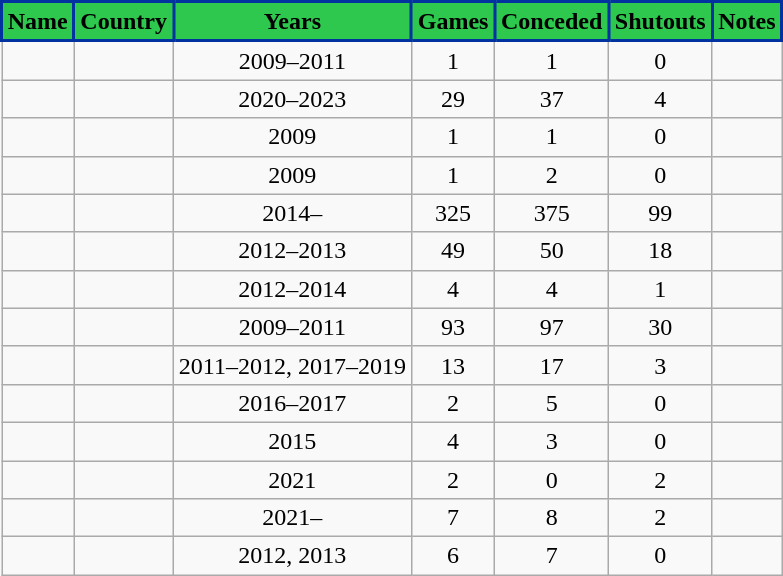<table class="wikitable sortable" style="text-align:center;">
<tr>
<th style="background-color:#2dc84d; color:black; border:2px solid #0033A0;" scope=col>Name</th>
<th style="background-color:#2dc84d; color:black; border:2px solid #0033A0;" scope=col>Country</th>
<th style="background-color:#2dc84d; color:black; border:2px solid #0033A0;" scope=col>Years</th>
<th style="background-color:#2dc84d; color:black; border:2px solid #0033A0;" scope=col>Games</th>
<th style="background-color:#2dc84d; color:black; border:2px solid #0033A0;" scope=col>Conceded</th>
<th style="background-color:#2dc84d; color:black; border:2px solid #0033A0;" scope=col>Shutouts</th>
<th style="background-color:#2dc84d; color:black; border:2px solid #0033A0;" scope=col class=unsortable>Notes</th>
</tr>
<tr>
<td align=left></td>
<td align=left></td>
<td>2009–2011</td>
<td>1</td>
<td>1</td>
<td>0</td>
<td></td>
</tr>
<tr>
<td align=left></td>
<td align=left></td>
<td>2020–2023</td>
<td>29</td>
<td>37</td>
<td>4</td>
<td></td>
</tr>
<tr>
<td align=left></td>
<td align=left></td>
<td>2009</td>
<td>1</td>
<td>1</td>
<td>0</td>
<td></td>
</tr>
<tr>
<td align=left></td>
<td align=left></td>
<td>2009</td>
<td>1</td>
<td>2</td>
<td>0</td>
<td></td>
</tr>
<tr>
<td align=left></td>
<td align=left></td>
<td>2014–</td>
<td>325</td>
<td>375</td>
<td>99</td>
<td></td>
</tr>
<tr>
<td align=left></td>
<td align=left></td>
<td>2012–2013</td>
<td>49</td>
<td>50</td>
<td>18</td>
<td></td>
</tr>
<tr>
<td align=left></td>
<td align=left></td>
<td>2012–2014</td>
<td>4</td>
<td>4</td>
<td>1</td>
<td></td>
</tr>
<tr>
<td align=left></td>
<td align=left></td>
<td>2009–2011</td>
<td>93</td>
<td>97</td>
<td>30</td>
<td></td>
</tr>
<tr>
<td align=left></td>
<td align=left></td>
<td>2011–2012, 2017–2019</td>
<td>13</td>
<td>17</td>
<td>3</td>
<td></td>
</tr>
<tr>
<td align=left></td>
<td align=left></td>
<td>2016–2017</td>
<td>2</td>
<td>5</td>
<td>0</td>
<td></td>
</tr>
<tr>
<td align=left></td>
<td align=left></td>
<td>2015</td>
<td>4</td>
<td>3</td>
<td>0</td>
<td></td>
</tr>
<tr>
<td align=left></td>
<td align=left></td>
<td>2021</td>
<td>2</td>
<td>0</td>
<td>2</td>
<td></td>
</tr>
<tr>
<td align=left></td>
<td align=left></td>
<td>2021–</td>
<td>7</td>
<td>8</td>
<td>2</td>
<td></td>
</tr>
<tr>
<td align=left></td>
<td align=left></td>
<td>2012, 2013</td>
<td>6</td>
<td>7</td>
<td>0</td>
<td></td>
</tr>
</table>
